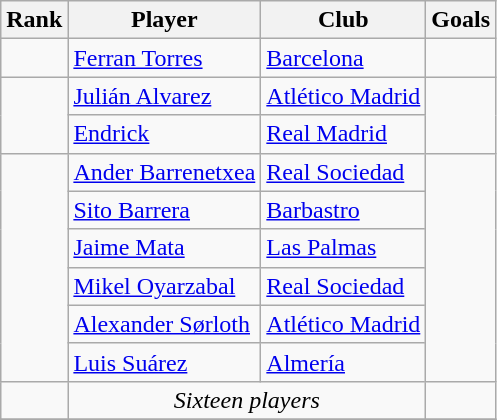<table class="wikitable">
<tr>
<th>Rank</th>
<th>Player</th>
<th>Club</th>
<th>Goals</th>
</tr>
<tr>
<td></td>
<td> <a href='#'>Ferran Torres</a></td>
<td><a href='#'>Barcelona</a></td>
<td></td>
</tr>
<tr>
<td rowspan=2></td>
<td> <a href='#'>Julián Alvarez</a></td>
<td><a href='#'>Atlético Madrid</a></td>
<td rowspan=2></td>
</tr>
<tr>
<td> <a href='#'>Endrick</a></td>
<td><a href='#'>Real Madrid</a></td>
</tr>
<tr>
<td rowspan=6></td>
<td> <a href='#'>Ander Barrenetxea</a></td>
<td><a href='#'>Real Sociedad</a></td>
<td rowspan=6></td>
</tr>
<tr>
<td> <a href='#'>Sito Barrera</a></td>
<td><a href='#'>Barbastro</a></td>
</tr>
<tr>
<td> <a href='#'>Jaime Mata</a></td>
<td><a href='#'>Las Palmas</a></td>
</tr>
<tr>
<td> <a href='#'>Mikel Oyarzabal</a></td>
<td><a href='#'>Real Sociedad</a></td>
</tr>
<tr>
<td> <a href='#'>Alexander Sørloth</a></td>
<td><a href='#'>Atlético Madrid</a></td>
</tr>
<tr>
<td> <a href='#'>Luis Suárez</a></td>
<td><a href='#'>Almería</a></td>
</tr>
<tr>
<td></td>
<td colspan=2 align=center><em>Sixteen players</em></td>
<td></td>
</tr>
<tr>
</tr>
</table>
